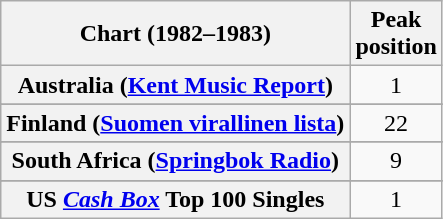<table class="wikitable sortable plainrowheaders" style="text-align:center">
<tr>
<th scope="col">Chart (1982–1983)</th>
<th scope="col">Peak<br>position</th>
</tr>
<tr>
<th scope="row">Australia (<a href='#'>Kent Music Report</a>)</th>
<td>1</td>
</tr>
<tr>
</tr>
<tr>
</tr>
<tr>
</tr>
<tr>
<th scope="row">Finland (<a href='#'>Suomen virallinen lista</a>)</th>
<td>22</td>
</tr>
<tr>
</tr>
<tr>
</tr>
<tr>
<th scope="row">South Africa (<a href='#'>Springbok Radio</a>)</th>
<td>9</td>
</tr>
<tr>
</tr>
<tr>
</tr>
<tr>
</tr>
<tr>
</tr>
<tr>
<th scope="row">US <em><a href='#'>Cash Box</a></em> Top 100 Singles</th>
<td>1</td>
</tr>
</table>
